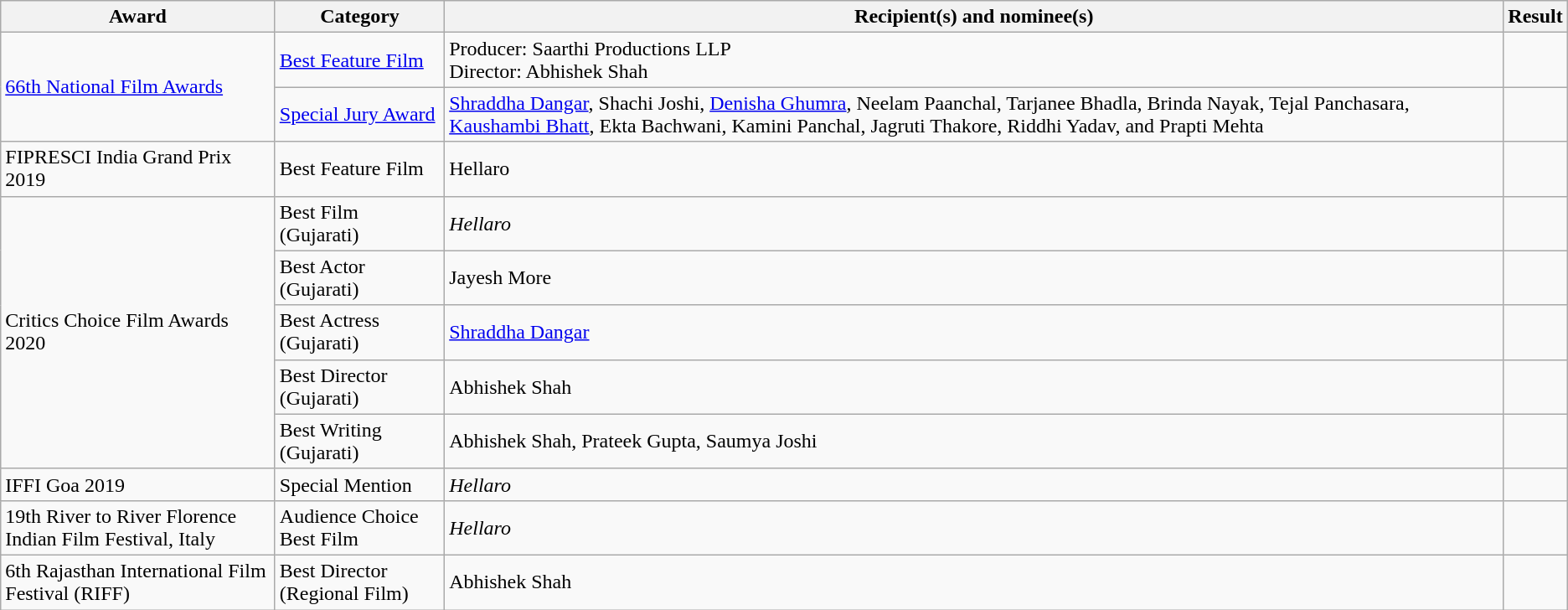<table class="wikitable sortable">
<tr>
<th>Award</th>
<th>Category</th>
<th>Recipient(s) and nominee(s)</th>
<th scope="col" class="unsortable">Result</th>
</tr>
<tr>
<td rowspan = 2><a href='#'>66th National Film Awards</a></td>
<td><a href='#'>Best Feature Film</a></td>
<td>Producer: Saarthi Productions LLP<br>Director: Abhishek Shah</td>
<td></td>
</tr>
<tr>
<td><a href='#'>Special Jury Award</a></td>
<td><a href='#'>Shraddha Dangar</a>, Shachi Joshi, <a href='#'>Denisha Ghumra</a>, Neelam Paanchal, Tarjanee Bhadla, Brinda Nayak, Tejal Panchasara, <a href='#'>Kaushambi Bhatt</a>, Ekta Bachwani, Kamini Panchal, Jagruti Thakore, Riddhi Yadav, and Prapti Mehta</td>
<td></td>
</tr>
<tr>
<td>FIPRESCI India Grand Prix 2019</td>
<td>Best Feature Film</td>
<td>Hellaro</td>
<td></td>
</tr>
<tr>
<td rowspan = 5>Critics Choice Film Awards 2020</td>
<td>Best Film (Gujarati)</td>
<td><em>Hellaro</em></td>
<td></td>
</tr>
<tr>
<td>Best Actor (Gujarati)</td>
<td>Jayesh More</td>
<td></td>
</tr>
<tr>
<td>Best Actress (Gujarati)</td>
<td><a href='#'>Shraddha Dangar</a></td>
<td></td>
</tr>
<tr>
<td>Best Director (Gujarati)</td>
<td>Abhishek Shah</td>
<td></td>
</tr>
<tr>
<td>Best Writing (Gujarati)</td>
<td>Abhishek Shah, Prateek Gupta, Saumya Joshi</td>
<td></td>
</tr>
<tr>
<td>IFFI Goa 2019</td>
<td>Special Mention</td>
<td><em>Hellaro</em></td>
<td></td>
</tr>
<tr>
<td>19th River to River Florence<br>Indian Film Festival, Italy</td>
<td>Audience Choice Best Film</td>
<td><em>Hellaro</em></td>
<td></td>
</tr>
<tr>
<td>6th Rajasthan International Film Festival (RIFF)</td>
<td>Best Director<br>(Regional Film)</td>
<td>Abhishek Shah</td>
<td></td>
</tr>
</table>
